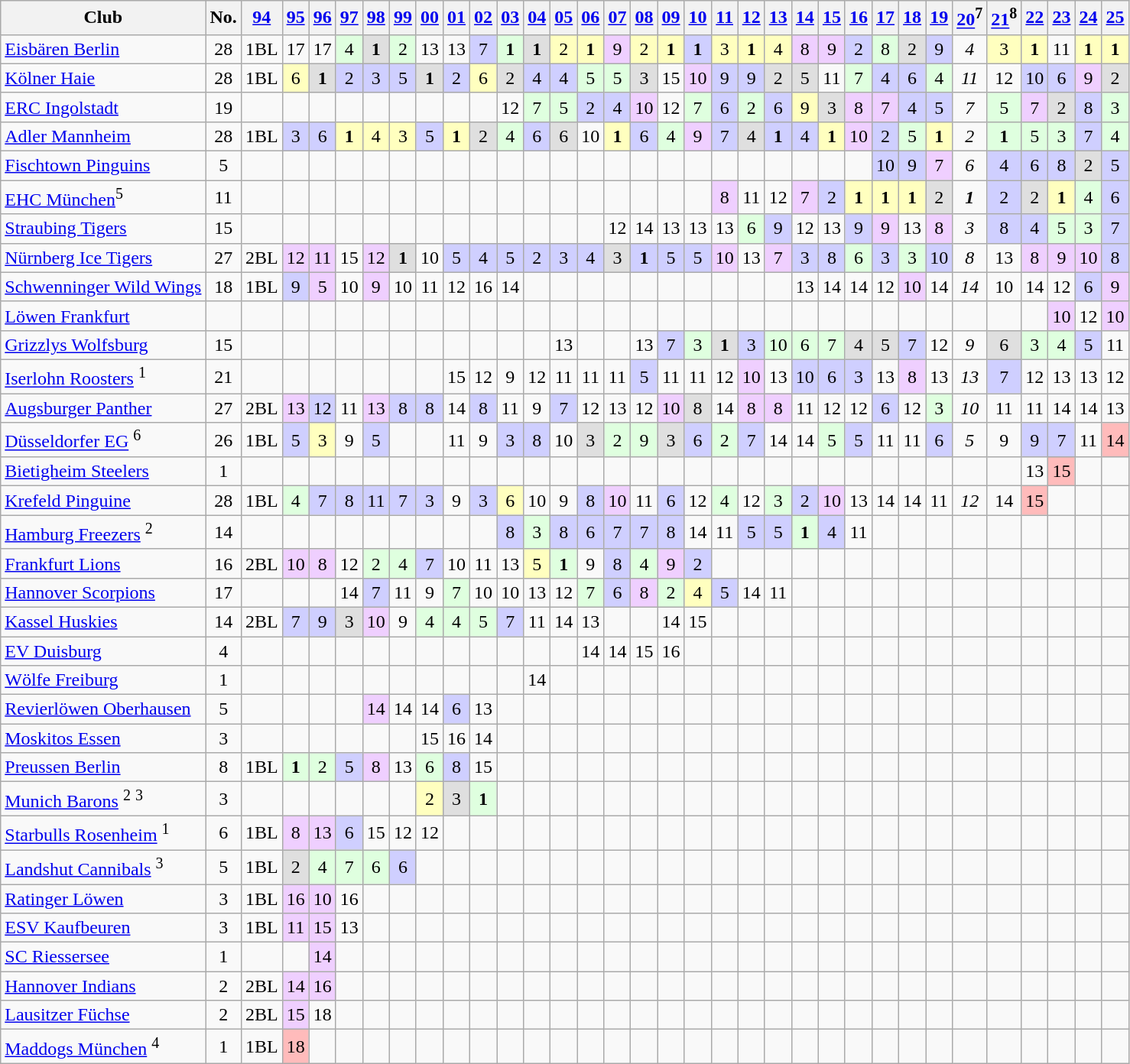<table class="sortable wikitable">
<tr>
<th>Club</th>
<th>No.</th>
<th><a href='#'>94</a></th>
<th><a href='#'>95</a></th>
<th><a href='#'>96</a></th>
<th><a href='#'>97</a></th>
<th><a href='#'>98</a></th>
<th><a href='#'>99</a></th>
<th><a href='#'>00</a></th>
<th><a href='#'>01</a></th>
<th><a href='#'>02</a></th>
<th><a href='#'>03</a></th>
<th><a href='#'>04</a></th>
<th><a href='#'>05</a></th>
<th><a href='#'>06</a></th>
<th><a href='#'>07</a></th>
<th><a href='#'>08</a></th>
<th><a href='#'>09</a></th>
<th><a href='#'>10</a></th>
<th><a href='#'>11</a></th>
<th><a href='#'>12</a></th>
<th><a href='#'>13</a></th>
<th><a href='#'>14</a></th>
<th><a href='#'>15</a></th>
<th><a href='#'>16</a></th>
<th><a href='#'>17</a></th>
<th><a href='#'>18</a></th>
<th><a href='#'>19</a></th>
<th><a href='#'>20</a><sup>7</sup></th>
<th><a href='#'>21</a><sup>8</sup></th>
<th><a href='#'>22</a></th>
<th><a href='#'>23</a></th>
<th><a href='#'>24</a></th>
<th><a href='#'>25</a></th>
</tr>
<tr align="center">
<td align="left"><a href='#'>Eisbären Berlin</a></td>
<td>28</td>
<td>1BL</td>
<td>17</td>
<td>17</td>
<td style="background:#dfffdf">4</td>
<td style="background:#dfdfdf"><strong>1</strong></td>
<td style="background:#dfffdf">2</td>
<td>13</td>
<td>13</td>
<td style="background:#cfcfff">7</td>
<td style="background:#dfffdf"><strong>1</strong></td>
<td style="background:#dfdfdf"><strong>1</strong></td>
<td style="background:#ffffbf">2</td>
<td style="background:#ffffbf"><strong>1</strong></td>
<td style="background:#efcfff">9</td>
<td style="background:#ffffbf">2</td>
<td style="background:#ffffbf"><strong>1</strong></td>
<td style="background:#cfcfff"><strong>1</strong></td>
<td style="background:#ffffbf">3</td>
<td style="background:#ffffbf"><strong>1</strong></td>
<td style="background:#ffffbf">4</td>
<td style="background:#efcfff">8</td>
<td style="background:#efcfff">9</td>
<td style="background:#cfcfff">2</td>
<td style="background:#dfffdf">8</td>
<td style="background:#dfdfdf">2</td>
<td style="background:#cfcfff">9</td>
<td><em>4</em></td>
<td style="background:#ffffbf">3</td>
<td style="background:#ffffbf"><strong>1</strong></td>
<td>11</td>
<td style="background:#ffffbf"><strong>1</strong></td>
<td style="background:#ffffbf"><strong>1</strong></td>
</tr>
<tr align="center">
<td align="left"><a href='#'>Kölner Haie</a></td>
<td>28</td>
<td>1BL</td>
<td style="background:#ffffbf">6</td>
<td style="background:#dfdfdf"><strong>1</strong></td>
<td style="background:#cfcfff">2</td>
<td style="background:#cfcfff">3</td>
<td style="background:#cfcfff">5</td>
<td style="background:#dfdfdf"><strong>1</strong></td>
<td style="background:#cfcfff">2</td>
<td style="background:#ffffbf">6</td>
<td style="background:#dfdfdf">2</td>
<td style="background:#cfcfff">4</td>
<td style="background:#cfcfff">4</td>
<td style="background:#dfffdf">5</td>
<td style="background:#dfffdf">5</td>
<td style="background:#dfdfdf">3</td>
<td>15</td>
<td style="background:#efcfff">10</td>
<td style="background:#cfcfff">9</td>
<td style="background:#cfcfff">9</td>
<td style="background:#dfdfdf">2</td>
<td style="background:#dfdfdf">5</td>
<td>11</td>
<td style="background:#dfffdf">7</td>
<td style="background:#cfcfff">4</td>
<td style="background:#cfcfff">6</td>
<td style="background:#dfffdf">4</td>
<td><em>11</em></td>
<td>12</td>
<td style="background:#cfcfff">10</td>
<td style="background:#cfcfff">6</td>
<td style="background:#efcfff">9</td>
<td style="background:#dfdfdf">2</td>
</tr>
<tr align="center">
<td align="left"><a href='#'>ERC Ingolstadt</a></td>
<td>19</td>
<td></td>
<td></td>
<td></td>
<td></td>
<td></td>
<td></td>
<td></td>
<td></td>
<td></td>
<td>12</td>
<td style="background:#dfffdf">7</td>
<td style="background:#dfffdf">5</td>
<td style="background:#cfcfff">2</td>
<td style="background:#cfcfff">4</td>
<td style="background:#efcfff">10</td>
<td>12</td>
<td style="background:#dfffdf">7</td>
<td style="background:#cfcfff">6</td>
<td style="background:#dfffdf">2</td>
<td style="background:#cfcfff">6</td>
<td style="background:#ffffbf">9</td>
<td style="background:#dfdfdf">3</td>
<td style="background:#efcfff">8</td>
<td style="background:#efcfff">7</td>
<td style="background:#cfcfff">4</td>
<td style="background:#cfcfff">5</td>
<td><em>7</em></td>
<td style="background:#dfffdf">5</td>
<td style="background:#efcfff">7</td>
<td style="background:#dfdfdf">2</td>
<td style="background:#cfcfff">8</td>
<td style="background:#dfffdf">3</td>
</tr>
<tr align="center">
<td align="left"><a href='#'>Adler Mannheim</a></td>
<td>28</td>
<td>1BL</td>
<td style="background:#cfcfff">3</td>
<td style="background:#cfcfff">6</td>
<td style="background:#ffffbf"><strong>1</strong></td>
<td style="background:#ffffbf">4</td>
<td style="background:#ffffbf">3</td>
<td style="background:#cfcfff">5</td>
<td style="background:#ffffbf"><strong>1</strong></td>
<td style="background:#dfdfdf">2</td>
<td style="background:#dfffdf">4</td>
<td style="background:#cfcfff">6</td>
<td style="background:#dfdfdf">6</td>
<td>10</td>
<td style="background:#ffffbf"><strong>1</strong></td>
<td style="background:#cfcfff">6</td>
<td style="background:#dfffdf">4</td>
<td style="background:#efcfff">9</td>
<td style="background:#cfcfff">7</td>
<td style="background:#dfdfdf">4</td>
<td style="background:#cfcfff"><strong>1</strong></td>
<td style="background:#cfcfff">4</td>
<td style="background:#ffffbf"><strong>1</strong></td>
<td style="background:#efcfff">10</td>
<td style="background:#cfcfff">2</td>
<td style="background:#dfffdf">5</td>
<td style="background:#ffffbf"><strong>1</strong></td>
<td><em>2</em></td>
<td style="background:#dfffdf"><strong>1</strong></td>
<td style="background:#dfffdf">5</td>
<td style="background:#dfffdf">3</td>
<td style="background:#cfcfff">7</td>
<td style="background:#dfffdf">4</td>
</tr>
<tr align="center">
<td align="left"><a href='#'>Fischtown Pinguins</a></td>
<td>5</td>
<td></td>
<td></td>
<td></td>
<td></td>
<td></td>
<td></td>
<td></td>
<td></td>
<td></td>
<td></td>
<td></td>
<td></td>
<td></td>
<td></td>
<td></td>
<td></td>
<td></td>
<td></td>
<td></td>
<td></td>
<td></td>
<td></td>
<td></td>
<td style="background:#cfcfff">10</td>
<td style="background:#cfcfff">9</td>
<td style="background:#efcfff">7</td>
<td><em>6</em></td>
<td style="background:#cfcfff">4</td>
<td style="background:#cfcfff">6</td>
<td style="background:#cfcfff">8</td>
<td style="background:#dfdfdf">2</td>
<td style="background:#cfcfff">5</td>
</tr>
<tr align="center">
<td align="left"><a href='#'>EHC München</a><sup>5</sup></td>
<td>11</td>
<td></td>
<td></td>
<td></td>
<td></td>
<td></td>
<td></td>
<td></td>
<td></td>
<td></td>
<td></td>
<td></td>
<td></td>
<td></td>
<td></td>
<td></td>
<td></td>
<td></td>
<td style="background:#efcfff">8</td>
<td>11</td>
<td>12</td>
<td style="background:#efcfff">7</td>
<td style="background:#cfcfff">2</td>
<td style="background:#ffffbf"><strong>1</strong></td>
<td style="background:#ffffbf"><strong>1</strong></td>
<td style="background:#ffffbf"><strong>1</strong></td>
<td style="background:#dfdfdf">2</td>
<td><strong><em>1</em></strong></td>
<td style="background:#cfcfff">2</td>
<td style="background:#dfdfdf">2</td>
<td style="background:#ffffbf"><strong>1</strong></td>
<td style="background:#dfffdf">4</td>
<td style="background:#cfcfff">6</td>
</tr>
<tr align="center">
<td align="left"><a href='#'>Straubing Tigers</a></td>
<td>15</td>
<td></td>
<td></td>
<td></td>
<td></td>
<td></td>
<td></td>
<td></td>
<td></td>
<td></td>
<td></td>
<td></td>
<td></td>
<td></td>
<td>12</td>
<td>14</td>
<td>13</td>
<td>13</td>
<td>13</td>
<td style="background:#dfffdf">6</td>
<td style="background:#cfcfff">9</td>
<td>12</td>
<td>13</td>
<td style="background:#cfcfff">9</td>
<td style="background:#efcfff">9</td>
<td>13</td>
<td style="background:#efcfff">8</td>
<td><em>3</em></td>
<td style="background:#cfcfff">8</td>
<td style="background:#cfcfff">4</td>
<td style="background:#dfffdf">5</td>
<td style="background:#dfffdf">3</td>
<td style="background:#cfcfff">7</td>
</tr>
<tr align="center">
<td align="left"><a href='#'>Nürnberg Ice Tigers</a></td>
<td>27</td>
<td>2BL</td>
<td style="background:#efcfff">12</td>
<td style="background:#efcfff">11</td>
<td>15</td>
<td style="background:#efcfff">12</td>
<td style="background:#dfdfdf"><strong>1</strong></td>
<td>10</td>
<td style="background:#cfcfff">5</td>
<td style="background:#cfcfff">4</td>
<td style="background:#cfcfff">5</td>
<td style="background:#cfcfff">2</td>
<td style="background:#cfcfff">3</td>
<td style="background:#cfcfff">4</td>
<td style="background:#dfdfdf">3</td>
<td style="background:#cfcfff"><strong>1</strong></td>
<td style="background:#cfcfff">5</td>
<td style="background:#cfcfff">5</td>
<td style="background:#efcfff">10</td>
<td>13</td>
<td style="background:#efcfff">7</td>
<td style="background:#cfcfff">3</td>
<td style="background:#cfcfff">8</td>
<td style="background:#dfffdf">6</td>
<td style="background:#cfcfff">3</td>
<td style="background:#dfffdf">3</td>
<td style="background:#cfcfff">10</td>
<td><em>8</em></td>
<td>13</td>
<td style="background:#efcfff">8</td>
<td style="background:#efcfff">9</td>
<td style="background:#efcfff">10</td>
<td style="background:#cfcfff">8</td>
</tr>
<tr align="center">
<td align="left"><a href='#'>Schwenninger Wild Wings</a></td>
<td>18</td>
<td>1BL</td>
<td style="background:#cfcfff">9</td>
<td style="background:#efcfff">5</td>
<td>10</td>
<td style="background:#efcfff">9</td>
<td>10</td>
<td>11</td>
<td>12</td>
<td>16</td>
<td>14</td>
<td></td>
<td></td>
<td></td>
<td></td>
<td></td>
<td></td>
<td></td>
<td></td>
<td></td>
<td></td>
<td>13</td>
<td>14</td>
<td>14</td>
<td>12</td>
<td style="background:#efcfff">10</td>
<td>14</td>
<td><em>14</em></td>
<td>10</td>
<td>14</td>
<td>12</td>
<td style="background:#cfcfff">6</td>
<td style="background:#efcfff">9</td>
</tr>
<tr align="center">
<td align="left"><a href='#'>Löwen Frankfurt</a></td>
<td></td>
<td></td>
<td></td>
<td></td>
<td></td>
<td></td>
<td></td>
<td></td>
<td></td>
<td></td>
<td></td>
<td></td>
<td></td>
<td></td>
<td></td>
<td></td>
<td></td>
<td></td>
<td></td>
<td></td>
<td></td>
<td></td>
<td></td>
<td></td>
<td></td>
<td></td>
<td></td>
<td></td>
<td></td>
<td></td>
<td style="background:#efcfff">10</td>
<td>12</td>
<td style="background:#efcfff">10</td>
</tr>
<tr align="center">
<td align="left"><a href='#'>Grizzlys Wolfsburg</a></td>
<td>15</td>
<td></td>
<td></td>
<td></td>
<td></td>
<td></td>
<td></td>
<td></td>
<td></td>
<td></td>
<td></td>
<td></td>
<td>13</td>
<td></td>
<td></td>
<td>13</td>
<td style="background:#cfcfff">7</td>
<td style="background:#dfffdf">3</td>
<td style="background:#dfdfdf"><strong>1</strong></td>
<td style="background:#cfcfff">3</td>
<td style="background:#dfffdf">10</td>
<td style="background:#dfffdf">6</td>
<td style="background:#dfffdf">7</td>
<td style="background:#dfdfdf">4</td>
<td style="background:#dfdfdf">5</td>
<td style="background:#cfcfff">7</td>
<td>12</td>
<td><em>9</em></td>
<td style="background:#dfdfdf">6</td>
<td style="background:#dfffdf">3</td>
<td style="background:#dfffdf">4</td>
<td style="background:#cfcfff">5</td>
<td>11</td>
</tr>
<tr align="center">
<td align="left"><a href='#'>Iserlohn Roosters</a> <sup>1</sup></td>
<td>21</td>
<td></td>
<td></td>
<td></td>
<td></td>
<td></td>
<td></td>
<td></td>
<td>15</td>
<td>12</td>
<td>9</td>
<td>12</td>
<td>11</td>
<td>11</td>
<td>11</td>
<td style="background:#cfcfff">5</td>
<td>11</td>
<td>11</td>
<td>12</td>
<td style="background:#efcfff">10</td>
<td>13</td>
<td style="background:#cfcfff">10</td>
<td style="background:#cfcfff">6</td>
<td style="background:#cfcfff">3</td>
<td>13</td>
<td style="background:#efcfff">8</td>
<td>13</td>
<td><em>13</em></td>
<td style="background:#cfcfff">7</td>
<td>12</td>
<td>13</td>
<td>13</td>
<td>12</td>
</tr>
<tr align="center">
<td align="left"><a href='#'>Augsburger Panther</a></td>
<td>27</td>
<td>2BL</td>
<td style="background:#efcfff">13</td>
<td style="background:#cfcfff">12</td>
<td>11</td>
<td style="background:#efcfff">13</td>
<td style="background:#cfcfff">8</td>
<td style="background:#cfcfff">8</td>
<td>14</td>
<td style="background:#cfcfff">8</td>
<td>11</td>
<td>9</td>
<td style="background:#cfcfff">7</td>
<td>12</td>
<td>13</td>
<td>12</td>
<td style="background:#efcfff">10</td>
<td style="background:#dfdfdf">8</td>
<td>14</td>
<td style="background:#efcfff">8</td>
<td style="background:#efcfff">8</td>
<td>11</td>
<td>12</td>
<td>12</td>
<td style="background:#cfcfff">6</td>
<td>12</td>
<td style="background:#dfffdf">3</td>
<td><em>10</em></td>
<td>11</td>
<td>11</td>
<td>14</td>
<td>14</td>
<td>13</td>
</tr>
<tr align="center">
<td align="left"><a href='#'>Düsseldorfer EG</a> <sup>6</sup></td>
<td>26</td>
<td>1BL</td>
<td style="background:#cfcfff">5</td>
<td style="background:#ffffbf">3</td>
<td>9</td>
<td style="background:#cfcfff">5</td>
<td></td>
<td></td>
<td>11</td>
<td>9</td>
<td style="background:#cfcfff">3</td>
<td style="background:#cfcfff">8</td>
<td>10</td>
<td style="background:#dfdfdf">3</td>
<td style="background:#dfffdf">2</td>
<td style="background:#dfffdf">9</td>
<td style="background:#dfdfdf">3</td>
<td style="background:#cfcfff">6</td>
<td style="background:#dfffdf">2</td>
<td style="background:#cfcfff">7</td>
<td>14</td>
<td>14</td>
<td style="background:#dfffdf">5</td>
<td style="background:#cfcfff">5</td>
<td>11</td>
<td>11</td>
<td style="background:#cfcfff">6</td>
<td><em>5</em></td>
<td>9</td>
<td style="background:#cfcfff">9</td>
<td style="background:#cfcfff">7</td>
<td>11</td>
<td style="background:#ffbbbb">14</td>
</tr>
<tr align="center">
<td align="left"><a href='#'>Bietigheim Steelers</a></td>
<td>1</td>
<td></td>
<td></td>
<td></td>
<td></td>
<td></td>
<td></td>
<td></td>
<td></td>
<td></td>
<td></td>
<td></td>
<td></td>
<td></td>
<td></td>
<td></td>
<td></td>
<td></td>
<td></td>
<td></td>
<td></td>
<td></td>
<td></td>
<td></td>
<td></td>
<td></td>
<td></td>
<td></td>
<td></td>
<td>13</td>
<td style="background:#ffbbbb">15</td>
<td></td>
<td></td>
</tr>
<tr align="center">
<td align="left"><a href='#'>Krefeld Pinguine</a></td>
<td>28</td>
<td>1BL</td>
<td style="background:#dfffdf">4</td>
<td style="background:#cfcfff">7</td>
<td style="background:#cfcfff">8</td>
<td style="background:#cfcfff">11</td>
<td style="background:#cfcfff">7</td>
<td style="background:#cfcfff">3</td>
<td>9</td>
<td style="background:#cfcfff">3</td>
<td style="background:#ffffbf">6</td>
<td>10</td>
<td>9</td>
<td style="background:#cfcfff">8</td>
<td style="background:#efcfff">10</td>
<td>11</td>
<td style="background:#cfcfff">6</td>
<td>12</td>
<td style="background:#dfffdf">4</td>
<td>12</td>
<td style="background:#dfffdf">3</td>
<td style="background:#cfcfff">2</td>
<td style="background:#efcfff">10</td>
<td>13</td>
<td>14</td>
<td>14</td>
<td>11</td>
<td><em>12</em></td>
<td>14</td>
<td style="background:#ffbbbb">15</td>
<td></td>
<td></td>
<td></td>
</tr>
<tr align="center">
<td align="left"><a href='#'>Hamburg Freezers</a> <sup>2</sup></td>
<td>14</td>
<td></td>
<td></td>
<td></td>
<td></td>
<td></td>
<td></td>
<td></td>
<td></td>
<td></td>
<td style="background:#cfcfff">8</td>
<td style="background:#dfffdf">3</td>
<td style="background:#cfcfff">8</td>
<td style="background:#cfcfff">6</td>
<td style="background:#cfcfff">7</td>
<td style="background:#cfcfff">7</td>
<td style="background:#cfcfff">8</td>
<td>14</td>
<td>11</td>
<td style="background:#cfcfff">5</td>
<td style="background:#cfcfff">5</td>
<td style="background:#dfffdf"><strong>1</strong></td>
<td style="background:#cfcfff">4</td>
<td>11</td>
<td></td>
<td></td>
<td></td>
<td></td>
<td></td>
<td></td>
<td></td>
<td></td>
<td></td>
</tr>
<tr align="center">
<td align="left"><a href='#'>Frankfurt Lions</a></td>
<td>16</td>
<td>2BL</td>
<td style="background:#efcfff">10</td>
<td style="background:#efcfff">8</td>
<td>12</td>
<td style="background:#dfffdf">2</td>
<td style="background:#dfffdf">4</td>
<td style="background:#cfcfff">7</td>
<td>10</td>
<td>11</td>
<td>13</td>
<td style="background:#ffffbf">5</td>
<td style="background:#dfffdf"><strong>1</strong></td>
<td>9</td>
<td style="background:#cfcfff">8</td>
<td style="background:#dfffdf">4</td>
<td style="background:#efcfff">9</td>
<td style="background:#cfcfff">2</td>
<td></td>
<td></td>
<td></td>
<td></td>
<td></td>
<td></td>
<td></td>
<td></td>
<td></td>
<td></td>
<td></td>
<td></td>
<td></td>
<td></td>
<td></td>
</tr>
<tr align="center">
<td align="left"><a href='#'>Hannover Scorpions</a></td>
<td>17</td>
<td></td>
<td></td>
<td></td>
<td>14</td>
<td style="background:#cfcfff">7</td>
<td>11</td>
<td>9</td>
<td style="background:#dfffdf">7</td>
<td>10</td>
<td>10</td>
<td>13</td>
<td>12</td>
<td style="background:#dfffdf">7</td>
<td style="background:#cfcfff">6</td>
<td style="background:#efcfff">8</td>
<td style="background:#dfffdf">2</td>
<td style="background:#ffffbf">4</td>
<td style="background:#cfcfff">5</td>
<td>14</td>
<td>11</td>
<td></td>
<td></td>
<td></td>
<td></td>
<td></td>
<td></td>
<td></td>
<td></td>
<td></td>
<td></td>
<td></td>
<td></td>
</tr>
<tr align="center">
<td align="left"><a href='#'>Kassel Huskies</a></td>
<td>14</td>
<td>2BL</td>
<td style="background:#cfcfff">7</td>
<td style="background:#cfcfff">9</td>
<td style="background:#dfdfdf">3</td>
<td style="background:#efcfff">10</td>
<td>9</td>
<td style="background:#dfffdf">4</td>
<td style="background:#dfffdf">4</td>
<td style="background:#dfffdf">5</td>
<td style="background:#cfcfff">7</td>
<td>11</td>
<td>14</td>
<td>13</td>
<td></td>
<td></td>
<td>14</td>
<td>15</td>
<td></td>
<td></td>
<td></td>
<td></td>
<td></td>
<td></td>
<td></td>
<td></td>
<td></td>
<td></td>
<td></td>
<td></td>
<td></td>
<td></td>
<td></td>
</tr>
<tr align="center">
<td align="left"><a href='#'>EV Duisburg</a></td>
<td>4</td>
<td></td>
<td></td>
<td></td>
<td></td>
<td></td>
<td></td>
<td></td>
<td></td>
<td></td>
<td></td>
<td></td>
<td></td>
<td>14</td>
<td>14</td>
<td>15</td>
<td>16</td>
<td></td>
<td></td>
<td></td>
<td></td>
<td></td>
<td></td>
<td></td>
<td></td>
<td></td>
<td></td>
<td></td>
<td></td>
<td></td>
<td></td>
<td></td>
<td></td>
</tr>
<tr align="center">
<td align="left"><a href='#'>Wölfe Freiburg</a></td>
<td>1</td>
<td></td>
<td></td>
<td></td>
<td></td>
<td></td>
<td></td>
<td></td>
<td></td>
<td></td>
<td></td>
<td>14</td>
<td></td>
<td></td>
<td></td>
<td></td>
<td></td>
<td></td>
<td></td>
<td></td>
<td></td>
<td></td>
<td></td>
<td></td>
<td></td>
<td></td>
<td></td>
<td></td>
<td></td>
<td></td>
<td></td>
<td></td>
<td></td>
</tr>
<tr align="center">
<td align="left"><a href='#'>Revierlöwen Oberhausen</a></td>
<td>5</td>
<td></td>
<td></td>
<td></td>
<td></td>
<td style="background:#efcfff">14</td>
<td>14</td>
<td>14</td>
<td style="background:#cfcfff">6</td>
<td>13</td>
<td></td>
<td></td>
<td></td>
<td></td>
<td></td>
<td></td>
<td></td>
<td></td>
<td></td>
<td></td>
<td></td>
<td></td>
<td></td>
<td></td>
<td></td>
<td></td>
<td></td>
<td></td>
<td></td>
<td></td>
<td></td>
<td></td>
<td></td>
</tr>
<tr align="center">
<td align="left"><a href='#'>Moskitos Essen</a></td>
<td>3</td>
<td></td>
<td></td>
<td></td>
<td></td>
<td></td>
<td></td>
<td>15</td>
<td>16</td>
<td>14</td>
<td></td>
<td></td>
<td></td>
<td></td>
<td></td>
<td></td>
<td></td>
<td></td>
<td></td>
<td></td>
<td></td>
<td></td>
<td></td>
<td></td>
<td></td>
<td></td>
<td></td>
<td></td>
<td></td>
<td></td>
<td></td>
<td></td>
<td></td>
</tr>
<tr align="center">
<td align="left"><a href='#'>Preussen Berlin</a></td>
<td>8</td>
<td>1BL</td>
<td style="background:#dfffdf"><strong>1</strong></td>
<td style="background:#dfffdf">2</td>
<td style="background:#cfcfff">5</td>
<td style="background:#efcfff">8</td>
<td>13</td>
<td style="background:#dfffdf">6</td>
<td style="background:#cfcfff">8</td>
<td>15</td>
<td></td>
<td></td>
<td></td>
<td></td>
<td></td>
<td></td>
<td></td>
<td></td>
<td></td>
<td></td>
<td></td>
<td></td>
<td></td>
<td></td>
<td></td>
<td></td>
<td></td>
<td></td>
<td></td>
<td></td>
<td></td>
<td></td>
<td></td>
</tr>
<tr align="center">
<td align="left"><a href='#'>Munich Barons</a> <sup>2</sup> <sup>3</sup></td>
<td>3</td>
<td></td>
<td></td>
<td></td>
<td></td>
<td></td>
<td></td>
<td style="background:#ffffbf">2</td>
<td style="background:#dfdfdf">3</td>
<td style="background:#dfffdf"><strong>1</strong></td>
<td></td>
<td></td>
<td></td>
<td></td>
<td></td>
<td></td>
<td></td>
<td></td>
<td></td>
<td></td>
<td></td>
<td></td>
<td></td>
<td></td>
<td></td>
<td></td>
<td></td>
<td></td>
<td></td>
<td></td>
<td></td>
<td></td>
<td></td>
</tr>
<tr align="center">
<td align="left"><a href='#'>Starbulls Rosenheim</a> <sup>1</sup></td>
<td>6</td>
<td>1BL</td>
<td style="background:#efcfff">8</td>
<td style="background:#efcfff">13</td>
<td style="background:#cfcfff">6</td>
<td>15</td>
<td>12</td>
<td>12</td>
<td></td>
<td></td>
<td></td>
<td></td>
<td></td>
<td></td>
<td></td>
<td></td>
<td></td>
<td></td>
<td></td>
<td></td>
<td></td>
<td></td>
<td></td>
<td></td>
<td></td>
<td></td>
<td></td>
<td></td>
<td></td>
<td></td>
<td></td>
<td></td>
<td></td>
</tr>
<tr align="center">
<td align="left"><a href='#'>Landshut Cannibals</a> <sup>3</sup></td>
<td>5</td>
<td>1BL</td>
<td style="background:#dfdfdf">2</td>
<td style="background:#dfffdf">4</td>
<td style="background:#dfffdf">7</td>
<td style="background:#dfffdf">6</td>
<td style="background:#cfcfff">6</td>
<td></td>
<td></td>
<td></td>
<td></td>
<td></td>
<td></td>
<td></td>
<td></td>
<td></td>
<td></td>
<td></td>
<td></td>
<td></td>
<td></td>
<td></td>
<td></td>
<td></td>
<td></td>
<td></td>
<td></td>
<td></td>
<td></td>
<td></td>
<td></td>
<td></td>
<td></td>
</tr>
<tr align="center">
<td align="left"><a href='#'>Ratinger Löwen</a></td>
<td>3</td>
<td>1BL</td>
<td style="background:#efcfff">16</td>
<td style="background:#efcfff">10</td>
<td>16</td>
<td></td>
<td></td>
<td></td>
<td></td>
<td></td>
<td></td>
<td></td>
<td></td>
<td></td>
<td></td>
<td></td>
<td></td>
<td></td>
<td></td>
<td></td>
<td></td>
<td></td>
<td></td>
<td></td>
<td></td>
<td></td>
<td></td>
<td></td>
<td></td>
<td></td>
<td></td>
<td></td>
<td></td>
</tr>
<tr align="center">
<td align="left"><a href='#'>ESV Kaufbeuren</a></td>
<td>3</td>
<td>1BL</td>
<td style="background:#efcfff">11</td>
<td style="background:#efcfff">15</td>
<td>13</td>
<td></td>
<td></td>
<td></td>
<td></td>
<td></td>
<td></td>
<td></td>
<td></td>
<td></td>
<td></td>
<td></td>
<td></td>
<td></td>
<td></td>
<td></td>
<td></td>
<td></td>
<td></td>
<td></td>
<td></td>
<td></td>
<td></td>
<td></td>
<td></td>
<td></td>
<td></td>
<td></td>
<td></td>
</tr>
<tr align="center">
<td align="left"><a href='#'>SC Riessersee</a></td>
<td>1</td>
<td></td>
<td></td>
<td style="background:#efcfff">14</td>
<td></td>
<td></td>
<td></td>
<td></td>
<td></td>
<td></td>
<td></td>
<td></td>
<td></td>
<td></td>
<td></td>
<td></td>
<td></td>
<td></td>
<td></td>
<td></td>
<td></td>
<td></td>
<td></td>
<td></td>
<td></td>
<td></td>
<td></td>
<td></td>
<td></td>
<td></td>
<td></td>
<td></td>
<td></td>
</tr>
<tr align="center">
<td align="left"><a href='#'>Hannover Indians</a></td>
<td>2</td>
<td>2BL</td>
<td style="background:#efcfff">14</td>
<td style="background:#efcfff">16</td>
<td></td>
<td></td>
<td></td>
<td></td>
<td></td>
<td></td>
<td></td>
<td></td>
<td></td>
<td></td>
<td></td>
<td></td>
<td></td>
<td></td>
<td></td>
<td></td>
<td></td>
<td></td>
<td></td>
<td></td>
<td></td>
<td></td>
<td></td>
<td></td>
<td></td>
<td></td>
<td></td>
<td></td>
<td></td>
</tr>
<tr align="center">
<td align="left"><a href='#'>Lausitzer Füchse</a></td>
<td>2</td>
<td>2BL</td>
<td style="background:#efcfff">15</td>
<td>18</td>
<td></td>
<td></td>
<td></td>
<td></td>
<td></td>
<td></td>
<td></td>
<td></td>
<td></td>
<td></td>
<td></td>
<td></td>
<td></td>
<td></td>
<td></td>
<td></td>
<td></td>
<td></td>
<td></td>
<td></td>
<td></td>
<td></td>
<td></td>
<td></td>
<td></td>
<td></td>
<td></td>
<td></td>
<td></td>
</tr>
<tr align="center">
<td align="left"><a href='#'>Maddogs München</a> <sup>4</sup></td>
<td>1</td>
<td>1BL</td>
<td style="background:#ffbbbb">18</td>
<td></td>
<td></td>
<td></td>
<td></td>
<td></td>
<td></td>
<td></td>
<td></td>
<td></td>
<td></td>
<td></td>
<td></td>
<td></td>
<td></td>
<td></td>
<td></td>
<td></td>
<td></td>
<td></td>
<td></td>
<td></td>
<td></td>
<td></td>
<td></td>
<td></td>
<td></td>
<td></td>
<td></td>
<td></td>
<td></td>
</tr>
</table>
